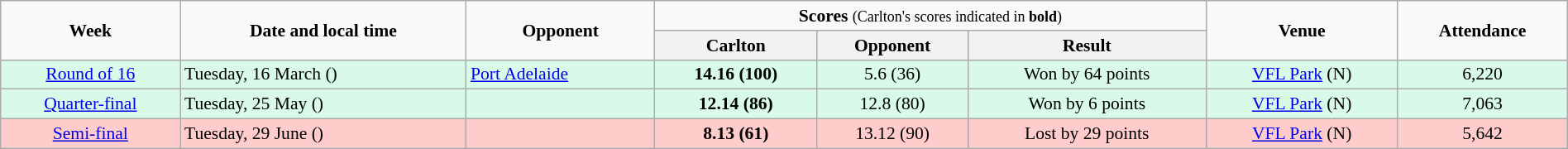<table class="wikitable" style="font-size:90%; text-align:center; width: 100%; margin-left: auto; margin-right: auto;">
<tr>
<td rowspan=2><strong>Week</strong></td>
<td rowspan=2><strong>Date and local time</strong></td>
<td rowspan=2><strong>Opponent</strong></td>
<td colspan=3><strong>Scores</strong> <small>(Carlton's scores indicated in <strong>bold</strong>)</small></td>
<td rowspan=2><strong>Venue</strong></td>
<td rowspan=2><strong>Attendance</strong></td>
</tr>
<tr>
<th>Carlton</th>
<th>Opponent</th>
<th>Result</th>
</tr>
<tr style="background:#d9f9e9;">
<td><a href='#'>Round of 16</a></td>
<td align=left>Tuesday, 16 March ()</td>
<td align=left><a href='#'>Port Adelaide</a></td>
<td><strong>14.16 (100)</strong></td>
<td>5.6 (36)</td>
<td>Won by 64 points</td>
<td><a href='#'>VFL Park</a> (N)</td>
<td>6,220</td>
</tr>
<tr style="background:#d9f9e9;">
<td><a href='#'>Quarter-final</a></td>
<td align=left>Tuesday, 25 May ()</td>
<td align=left></td>
<td><strong>12.14 (86)</strong></td>
<td>12.8 (80)</td>
<td>Won by 6 points</td>
<td><a href='#'>VFL Park</a> (N)</td>
<td>7,063</td>
</tr>
<tr style="background:#fcc;">
<td><a href='#'>Semi-final</a></td>
<td align=left>Tuesday, 29 June ()</td>
<td align=left></td>
<td><strong>8.13 (61)</strong></td>
<td>13.12 (90)</td>
<td>Lost by 29 points</td>
<td><a href='#'>VFL Park</a> (N)</td>
<td>5,642</td>
</tr>
</table>
